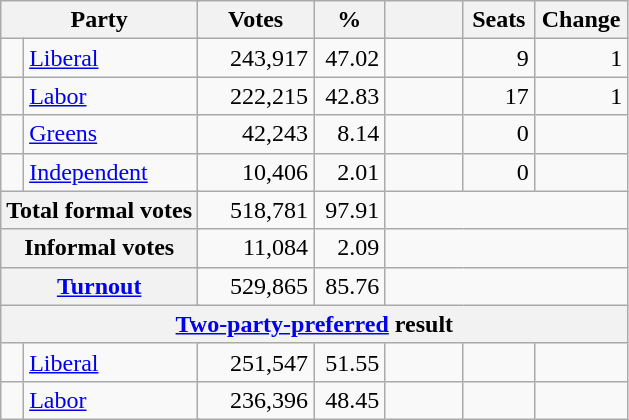<table class="wikitable" style="text-align:right; margin-bottom:0">
<tr>
<th style="width:10px" colspan=3>Party</th>
<th style="width:70px;">Votes</th>
<th style="width:40px;">%</th>
<th style="width:40px;"></th>
<th style="width:40px;">Seats</th>
<th style="width:40px;">Change</th>
</tr>
<tr>
<td> </td>
<td style="text-align:left;" colspan="2"><a href='#'>Liberal</a></td>
<td style="width:70px;">243,917</td>
<td style="width:40px;">47.02</td>
<td style="width:45px;"></td>
<td style="width:40px;">9</td>
<td style="width:55px;"> 1</td>
</tr>
<tr>
<td> </td>
<td style="text-align:left;" colspan="2"><a href='#'>Labor</a></td>
<td style="width:70px;">222,215</td>
<td style="width:40px;">42.83</td>
<td style="width:45px;"></td>
<td style="width:40px;">17</td>
<td style="width:55px;"> 1</td>
</tr>
<tr>
<td> </td>
<td style="text-align:left;" colspan="2"><a href='#'>Greens</a></td>
<td style="width:70px;">42,243</td>
<td style="width:40px;">8.14</td>
<td style="width:45px;"></td>
<td style="width:40px;">0</td>
<td style="width:55px;"></td>
</tr>
<tr>
<td> </td>
<td style="text-align:left;" colspan="2"><a href='#'>Independent</a></td>
<td style="width:70px;">10,406</td>
<td style="width:40px;">2.01</td>
<td style="width:45px;"></td>
<td style="width:40px;">0</td>
<td style="width:55px;"></td>
</tr>
<tr>
<th colspan="3">Total formal votes</th>
<td style="width:70px;">518,781</td>
<td style="width:40px;">97.91</td>
<td colspan="3"></td>
</tr>
<tr>
<th colspan="3">Informal votes</th>
<td style="width:70px;">11,084</td>
<td style="width:40px;">2.09</td>
<td colspan="3"></td>
</tr>
<tr>
<th colspan="3"><a href='#'>Turnout</a></th>
<td style="width:70px;">529,865</td>
<td style="width:40px;">85.76</td>
<td colspan="3"></td>
</tr>
<tr>
<th colspan="8"><a href='#'>Two-party-preferred</a> result</th>
</tr>
<tr>
<td> </td>
<td style="text-align:left;" colspan="2"><a href='#'>Liberal</a></td>
<td style="width:70px;">251,547</td>
<td style="width:40px;">51.55</td>
<td style="width:45px;"></td>
<td style="width:40px;"></td>
<td style="width:55px;"></td>
</tr>
<tr>
<td> </td>
<td style="text-align:left;" colspan="2"><a href='#'>Labor</a></td>
<td style="width:70px;">236,396</td>
<td style="width:40px;">48.45</td>
<td style="width:45px;"></td>
<td style="width:40px;"></td>
<td style="width:55px;"></td>
</tr>
</table>
